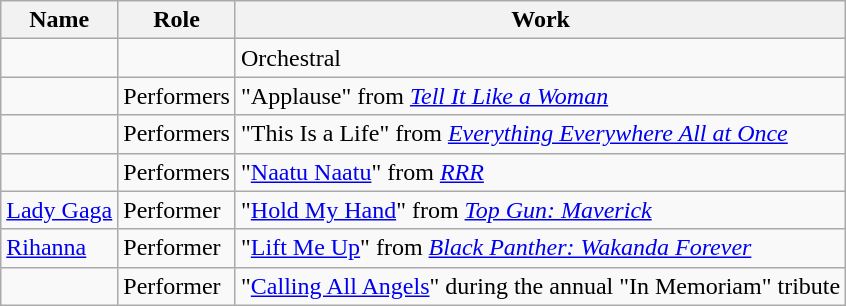<table class="wikitable plainrowheaders sortable">
<tr>
<th scope="col">Name</th>
<th scope="col">Role</th>
<th scope="col">Work</th>
</tr>
<tr>
<td scope="row"></td>
<td></td>
<td>Orchestral</td>
</tr>
<tr>
<td scope="row"></td>
<td>Performers</td>
<td>"Applause" from <em><a href='#'>Tell It Like a Woman</a></em></td>
</tr>
<tr>
<td scope="row"></td>
<td>Performers</td>
<td>"This Is a Life" from <em><a href='#'>Everything Everywhere All at Once</a></em></td>
</tr>
<tr>
<td scope="row"></td>
<td>Performers</td>
<td>"<a href='#'>Naatu Naatu</a>" from <em><a href='#'>RRR</a></em></td>
</tr>
<tr>
<td scope="row"><a href='#'>Lady Gaga</a></td>
<td>Performer</td>
<td>"<a href='#'>Hold My Hand</a>" from <em><a href='#'>Top Gun: Maverick</a></em></td>
</tr>
<tr>
<td scope="row"><a href='#'>Rihanna</a></td>
<td>Performer</td>
<td>"<a href='#'>Lift Me Up</a>" from <em><a href='#'>Black Panther: Wakanda Forever</a></em></td>
</tr>
<tr>
<td scope="row"></td>
<td>Performer</td>
<td>"<a href='#'>Calling All Angels</a>" during the annual "In Memoriam" tribute</td>
</tr>
</table>
